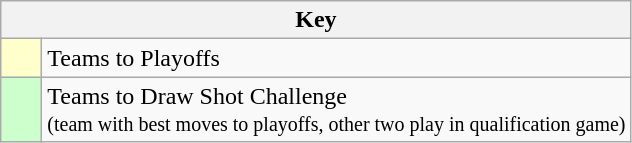<table class="wikitable" style="text-align: center;">
<tr>
<th colspan=2>Key</th>
</tr>
<tr>
<td style="background:#ffffcc; width:20px;"></td>
<td align=left>Teams to Playoffs</td>
</tr>
<tr>
<td style="background:#ccffcc; width:20px;"></td>
<td align=left>Teams to Draw Shot Challenge <br> <small> (team with best moves to playoffs, other two play in qualification game) </small></td>
</tr>
</table>
